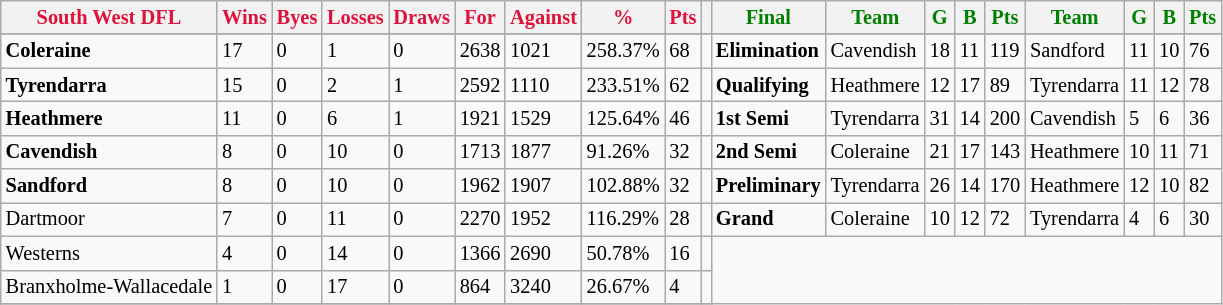<table style="font-size: 85%; text-align: left;" class="wikitable">
<tr>
<th style="color:crimson">South West DFL</th>
<th style="color:crimson">Wins</th>
<th style="color:crimson">Byes</th>
<th style="color:crimson">Losses</th>
<th style="color:crimson">Draws</th>
<th style="color:crimson">For</th>
<th style="color:crimson">Against</th>
<th style="color:crimson">%</th>
<th style="color:crimson">Pts</th>
<th></th>
<th style="color:green">Final</th>
<th style="color:green">Team</th>
<th style="color:green">G</th>
<th style="color:green">B</th>
<th style="color:green">Pts</th>
<th style="color:green">Team</th>
<th style="color:green">G</th>
<th style="color:green">B</th>
<th style="color:green">Pts</th>
</tr>
<tr>
</tr>
<tr>
</tr>
<tr>
<td><strong>	Coleraine	</strong></td>
<td>17</td>
<td>0</td>
<td>1</td>
<td>0</td>
<td>2638</td>
<td>1021</td>
<td>258.37%</td>
<td>68</td>
<td></td>
<td><strong>Elimination</strong></td>
<td>Cavendish</td>
<td>18</td>
<td>11</td>
<td>119</td>
<td>Sandford</td>
<td>11</td>
<td>10</td>
<td>76</td>
</tr>
<tr>
<td><strong>	Tyrendarra	</strong></td>
<td>15</td>
<td>0</td>
<td>2</td>
<td>1</td>
<td>2592</td>
<td>1110</td>
<td>233.51%</td>
<td>62</td>
<td></td>
<td><strong>Qualifying</strong></td>
<td>Heathmere</td>
<td>12</td>
<td>17</td>
<td>89</td>
<td>Tyrendarra</td>
<td>11</td>
<td>12</td>
<td>78</td>
</tr>
<tr>
<td><strong>	Heathmere	</strong></td>
<td>11</td>
<td>0</td>
<td>6</td>
<td>1</td>
<td>1921</td>
<td>1529</td>
<td>125.64%</td>
<td>46</td>
<td></td>
<td><strong>1st Semi</strong></td>
<td>Tyrendarra</td>
<td>31</td>
<td>14</td>
<td>200</td>
<td>Cavendish</td>
<td>5</td>
<td>6</td>
<td>36</td>
</tr>
<tr>
<td><strong>	Cavendish	</strong></td>
<td>8</td>
<td>0</td>
<td>10</td>
<td>0</td>
<td>1713</td>
<td>1877</td>
<td>91.26%</td>
<td>32</td>
<td></td>
<td><strong>2nd Semi</strong></td>
<td>Coleraine</td>
<td>21</td>
<td>17</td>
<td>143</td>
<td>Heathmere</td>
<td>10</td>
<td>11</td>
<td>71</td>
</tr>
<tr>
<td><strong>	Sandford	</strong></td>
<td>8</td>
<td>0</td>
<td>10</td>
<td>0</td>
<td>1962</td>
<td>1907</td>
<td>102.88%</td>
<td>32</td>
<td></td>
<td><strong>Preliminary</strong></td>
<td>Tyrendarra</td>
<td>26</td>
<td>14</td>
<td>170</td>
<td>Heathmere</td>
<td>12</td>
<td>10</td>
<td>82</td>
</tr>
<tr>
<td>Dartmoor</td>
<td>7</td>
<td>0</td>
<td>11</td>
<td>0</td>
<td>2270</td>
<td>1952</td>
<td>116.29%</td>
<td>28</td>
<td></td>
<td><strong>Grand</strong></td>
<td>Coleraine</td>
<td>10</td>
<td>12</td>
<td>72</td>
<td>Tyrendarra</td>
<td>4</td>
<td>6</td>
<td>30</td>
</tr>
<tr>
<td>Westerns</td>
<td>4</td>
<td>0</td>
<td>14</td>
<td>0</td>
<td>1366</td>
<td>2690</td>
<td>50.78%</td>
<td>16</td>
<td></td>
</tr>
<tr>
<td>Branxholme-Wallacedale</td>
<td>1</td>
<td>0</td>
<td>17</td>
<td>0</td>
<td>864</td>
<td>3240</td>
<td>26.67%</td>
<td>4</td>
<td></td>
</tr>
<tr>
</tr>
</table>
